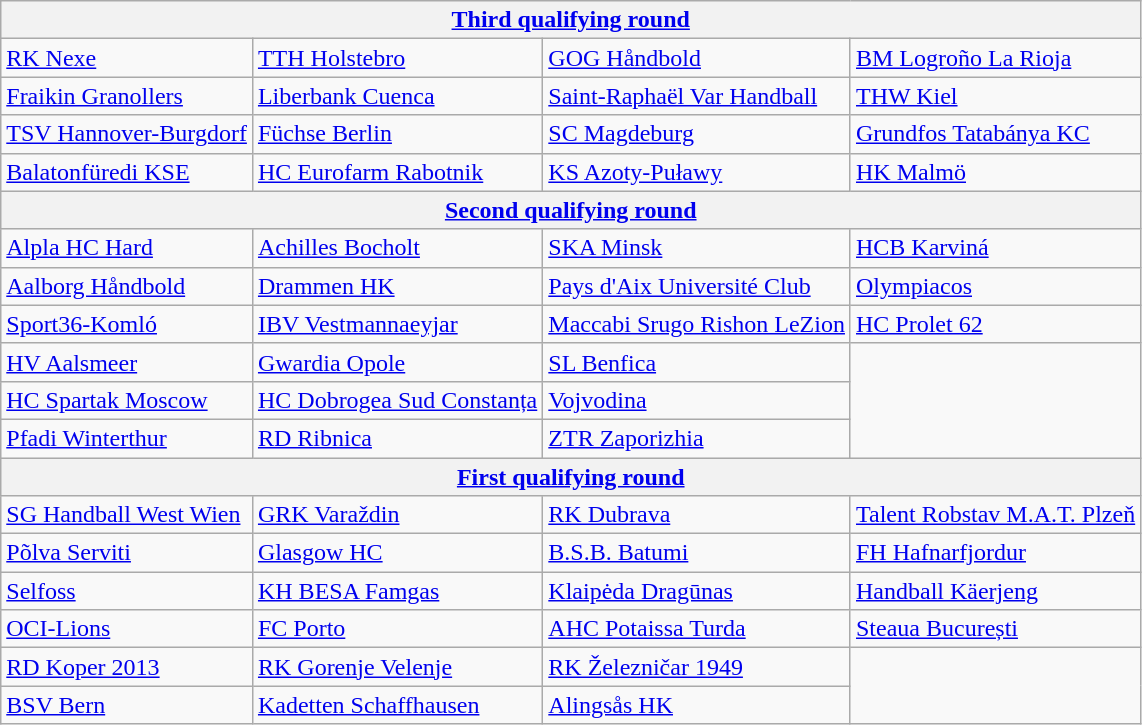<table class="wikitable">
<tr>
<th colspan=4><a href='#'>Third qualifying round</a></th>
</tr>
<tr>
<td> <a href='#'>RK Nexe</a></td>
<td> <a href='#'>TTH Holstebro</a></td>
<td> <a href='#'>GOG Håndbold</a></td>
<td> <a href='#'>BM Logroño La Rioja</a></td>
</tr>
<tr>
<td> <a href='#'>Fraikin Granollers</a></td>
<td> <a href='#'>Liberbank Cuenca</a></td>
<td> <a href='#'>Saint-Raphaël Var Handball</a></td>
<td> <a href='#'>THW Kiel</a></td>
</tr>
<tr>
<td> <a href='#'>TSV Hannover-Burgdorf</a></td>
<td> <a href='#'>Füchse Berlin</a></td>
<td> <a href='#'>SC Magdeburg</a></td>
<td> <a href='#'>Grundfos Tatabánya KC</a></td>
</tr>
<tr>
<td> <a href='#'>Balatonfüredi KSE</a></td>
<td> <a href='#'>HC Eurofarm Rabotnik</a></td>
<td> <a href='#'>KS Azoty-Puławy</a></td>
<td> <a href='#'>HK Malmö</a></td>
</tr>
<tr>
<th colspan=4><a href='#'>Second qualifying round</a></th>
</tr>
<tr>
<td> <a href='#'>Alpla HC Hard</a></td>
<td> <a href='#'>Achilles Bocholt</a></td>
<td> <a href='#'>SKA Minsk</a></td>
<td> <a href='#'>HCB Karviná</a></td>
</tr>
<tr>
<td> <a href='#'>Aalborg Håndbold</a></td>
<td> <a href='#'>Drammen HK</a></td>
<td> <a href='#'>Pays d'Aix Université Club</a></td>
<td> <a href='#'>Olympiacos</a></td>
</tr>
<tr>
<td> <a href='#'>Sport36-Komló</a></td>
<td> <a href='#'>IBV Vestmannaeyjar</a></td>
<td> <a href='#'>Maccabi Srugo Rishon LeZion</a></td>
<td> <a href='#'>HC Prolet 62</a></td>
</tr>
<tr>
<td> <a href='#'>HV Aalsmeer</a></td>
<td> <a href='#'>Gwardia Opole</a></td>
<td> <a href='#'>SL Benfica</a></td>
<td rowspan=3> </td>
</tr>
<tr>
<td> <a href='#'>HC Spartak Moscow</a></td>
<td> <a href='#'>HC Dobrogea Sud Constanța</a></td>
<td> <a href='#'>Vojvodina</a></td>
</tr>
<tr>
<td> <a href='#'>Pfadi Winterthur</a></td>
<td> <a href='#'>RD Ribnica</a></td>
<td> <a href='#'>ZTR Zaporizhia</a></td>
</tr>
<tr>
<th colspan=4><a href='#'>First qualifying round</a></th>
</tr>
<tr>
<td> <a href='#'>SG Handball West Wien</a></td>
<td> <a href='#'>GRK Varaždin</a></td>
<td> <a href='#'>RK Dubrava</a></td>
<td> <a href='#'>Talent Robstav M.A.T. Plzeň</a></td>
</tr>
<tr>
<td> <a href='#'>Põlva Serviti</a></td>
<td> <a href='#'>Glasgow HC</a></td>
<td> <a href='#'>B.S.B. Batumi</a></td>
<td> <a href='#'>FH Hafnarfjordur</a></td>
</tr>
<tr>
<td> <a href='#'>Selfoss</a></td>
<td> <a href='#'>KH BESA Famgas</a></td>
<td> <a href='#'>Klaipėda Dragūnas</a></td>
<td> <a href='#'>Handball Käerjeng</a></td>
</tr>
<tr>
<td> <a href='#'>OCI-Lions</a></td>
<td> <a href='#'>FC Porto</a></td>
<td> <a href='#'>AHC Potaissa Turda</a></td>
<td> <a href='#'>Steaua București</a></td>
</tr>
<tr>
<td> <a href='#'>RD Koper 2013</a></td>
<td> <a href='#'>RK Gorenje Velenje</a></td>
<td> <a href='#'>RK Železničar 1949</a></td>
<td rowspan=2> </td>
</tr>
<tr>
<td> <a href='#'>BSV Bern</a></td>
<td> <a href='#'>Kadetten Schaffhausen</a></td>
<td> <a href='#'>Alingsås HK</a></td>
</tr>
</table>
